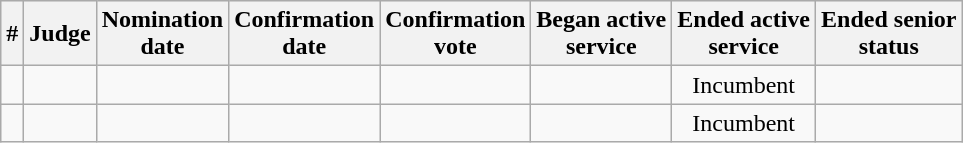<table class="sortable wikitable">
<tr bgcolor="#ececec">
<th>#</th>
<th>Judge</th>
<th>Nomination<br>date</th>
<th>Confirmation<br>date</th>
<th>Confirmation<br>vote</th>
<th>Began active<br>service</th>
<th>Ended active<br>service</th>
<th>Ended senior<br>status</th>
</tr>
<tr>
<td></td>
<td></td>
<td></td>
<td></td>
<td align="center"></td>
<td></td>
<td align="center">Incumbent</td>
<td align="center"></td>
</tr>
<tr>
<td></td>
<td></td>
<td></td>
<td></td>
<td align="center"></td>
<td></td>
<td align="center">Incumbent</td>
<td align="center"></td>
</tr>
</table>
